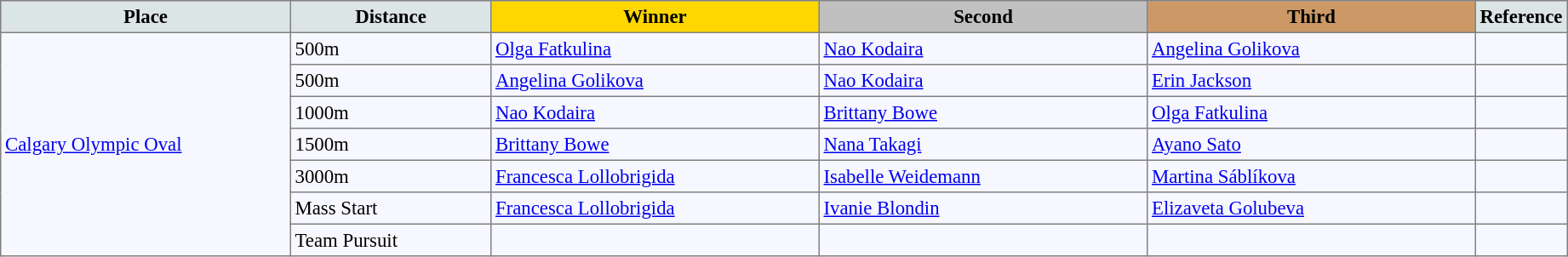<table bgcolor="#f7f8ff" cellpadding="3" cellspacing="0" border="1" style="font-size: 95%; border: gray solid 1px; border-collapse: collapse;">
<tr bgcolor="#cccccc" (1>
<td width="220" align="center" bgcolor="#dce5e5"><strong>Place</strong></td>
<td width="150" align="center" bgcolor="#dce5e5"><strong>Distance</strong></td>
<td align="center" bgcolor="gold" width="250"><strong>Winner</strong></td>
<td align="center" bgcolor="silver" width="250"><strong>Second</strong></td>
<td width="250" align="center" bgcolor="#cc9966"><strong>Third</strong></td>
<td width="30" align="center" bgcolor="#dce5e5"><strong>Reference</strong></td>
</tr>
<tr align="left">
<td rowspan=7><a href='#'>Calgary Olympic Oval</a></td>
<td>500m</td>
<td> <a href='#'>Olga Fatkulina</a></td>
<td> <a href='#'>Nao Kodaira</a></td>
<td> <a href='#'>Angelina Golikova</a></td>
<td></td>
</tr>
<tr align="left">
<td>500m</td>
<td> <a href='#'>Angelina Golikova</a></td>
<td> <a href='#'>Nao Kodaira</a></td>
<td> <a href='#'>Erin Jackson</a></td>
<td></td>
</tr>
<tr align="left">
<td>1000m</td>
<td> <a href='#'>Nao Kodaira</a></td>
<td> <a href='#'>Brittany Bowe</a></td>
<td> <a href='#'>Olga Fatkulina</a></td>
<td></td>
</tr>
<tr align="left">
<td>1500m</td>
<td> <a href='#'>Brittany Bowe</a></td>
<td> <a href='#'>Nana Takagi</a></td>
<td> <a href='#'>Ayano Sato</a></td>
<td></td>
</tr>
<tr align="left">
<td>3000m</td>
<td> <a href='#'>Francesca Lollobrigida</a></td>
<td> <a href='#'>Isabelle Weidemann</a></td>
<td> <a href='#'>Martina Sáblíkova</a></td>
<td></td>
</tr>
<tr align="left">
<td>Mass Start</td>
<td> <a href='#'>Francesca Lollobrigida</a></td>
<td> <a href='#'>Ivanie Blondin</a></td>
<td> <a href='#'>Elizaveta Golubeva</a></td>
<td></td>
</tr>
<tr align="left">
<td>Team Pursuit</td>
<td></td>
<td></td>
<td></td>
<td></td>
</tr>
</table>
